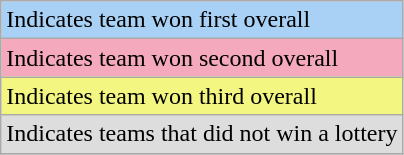<table class="wikitable">
<tr>
<td style="background:#A9D0F5;">Indicates team won first overall</td>
</tr>
<tr>
<td style="background:#F5A9BC;">Indicates team won second overall</td>
</tr>
<tr>
<td style="background:#F3F781;">Indicates team won third overall</td>
</tr>
<tr>
<td style="background:#DDDDDD;">Indicates teams that did not win a lottery</td>
</tr>
<tr>
</tr>
</table>
